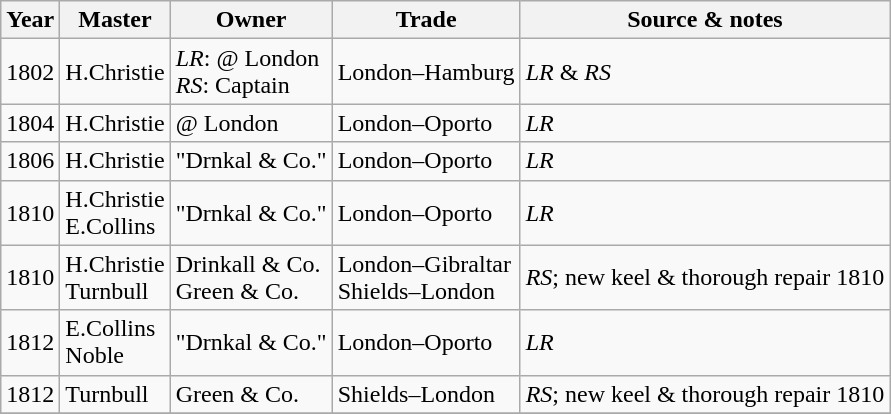<table class=" wikitable">
<tr>
<th>Year</th>
<th>Master</th>
<th>Owner</th>
<th>Trade</th>
<th>Source & notes</th>
</tr>
<tr>
<td>1802</td>
<td>H.Christie</td>
<td><em>LR</em>: @ London<br><em>RS</em>: Captain</td>
<td>London–Hamburg</td>
<td><em>LR</em> & <em>RS</em></td>
</tr>
<tr>
<td>1804</td>
<td>H.Christie</td>
<td>@ London</td>
<td>London–Oporto</td>
<td><em>LR</em></td>
</tr>
<tr>
<td>1806</td>
<td>H.Christie</td>
<td>"Drnkal & Co."</td>
<td>London–Oporto</td>
<td><em>LR</em></td>
</tr>
<tr>
<td>1810</td>
<td>H.Christie<br>E.Collins</td>
<td>"Drnkal & Co."</td>
<td>London–Oporto</td>
<td><em>LR</em></td>
</tr>
<tr>
<td>1810</td>
<td>H.Christie<br>Turnbull</td>
<td>Drinkall & Co.<br>Green & Co.</td>
<td>London–Gibraltar<br>Shields–London</td>
<td><em>RS</em>; new keel & thorough repair 1810</td>
</tr>
<tr>
<td>1812</td>
<td>E.Collins<br>Noble</td>
<td>"Drnkal & Co."</td>
<td>London–Oporto</td>
<td><em>LR</em></td>
</tr>
<tr>
<td>1812</td>
<td>Turnbull</td>
<td>Green & Co.</td>
<td>Shields–London</td>
<td><em>RS</em>; new keel & thorough repair 1810</td>
</tr>
<tr>
</tr>
</table>
